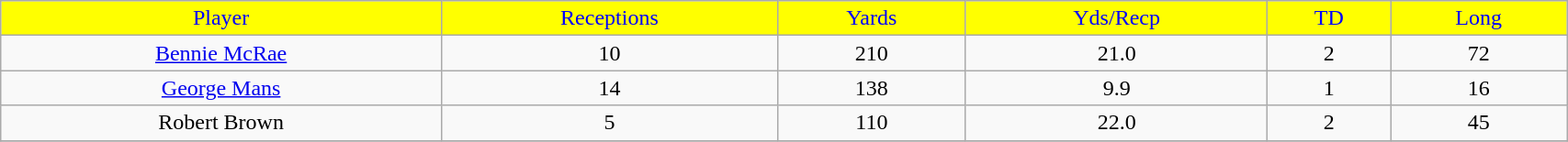<table class="wikitable" width="90%">
<tr align="center"  style="background:yellow;color:blue;">
<td>Player</td>
<td>Receptions</td>
<td>Yards</td>
<td>Yds/Recp</td>
<td>TD</td>
<td>Long</td>
</tr>
<tr align="center" bgcolor="">
<td><a href='#'>Bennie McRae</a></td>
<td>10</td>
<td>210</td>
<td>21.0</td>
<td>2</td>
<td>72</td>
</tr>
<tr align="center" bgcolor="">
<td><a href='#'>George Mans</a></td>
<td>14</td>
<td>138</td>
<td>9.9</td>
<td>1</td>
<td>16</td>
</tr>
<tr align="center" bgcolor="">
<td>Robert Brown</td>
<td>5</td>
<td>110</td>
<td>22.0</td>
<td>2</td>
<td>45</td>
</tr>
<tr>
</tr>
</table>
